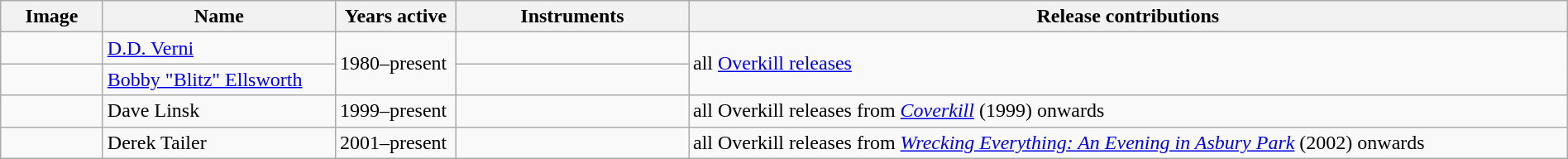<table class="wikitable" border="1" width=100%>
<tr>
<th width="75">Image</th>
<th width="180">Name</th>
<th width="90">Years active</th>
<th width="180">Instruments</th>
<th>Release contributions</th>
</tr>
<tr>
<td></td>
<td><a href='#'>D.D. Verni</a></td>
<td rowspan="2">1980–present</td>
<td></td>
<td rowspan="2">all <a href='#'>Overkill releases</a></td>
</tr>
<tr>
<td></td>
<td><a href='#'>Bobby "Blitz" Ellsworth</a></td>
<td></td>
</tr>
<tr>
<td></td>
<td>Dave Linsk</td>
<td>1999–present</td>
<td></td>
<td>all Overkill releases from <em><a href='#'>Coverkill</a></em> (1999) onwards</td>
</tr>
<tr>
<td></td>
<td>Derek Tailer</td>
<td>2001–present</td>
<td></td>
<td>all Overkill releases from <em><a href='#'>Wrecking Everything: An Evening in Asbury Park</a></em> (2002) onwards</td>
</tr>
</table>
